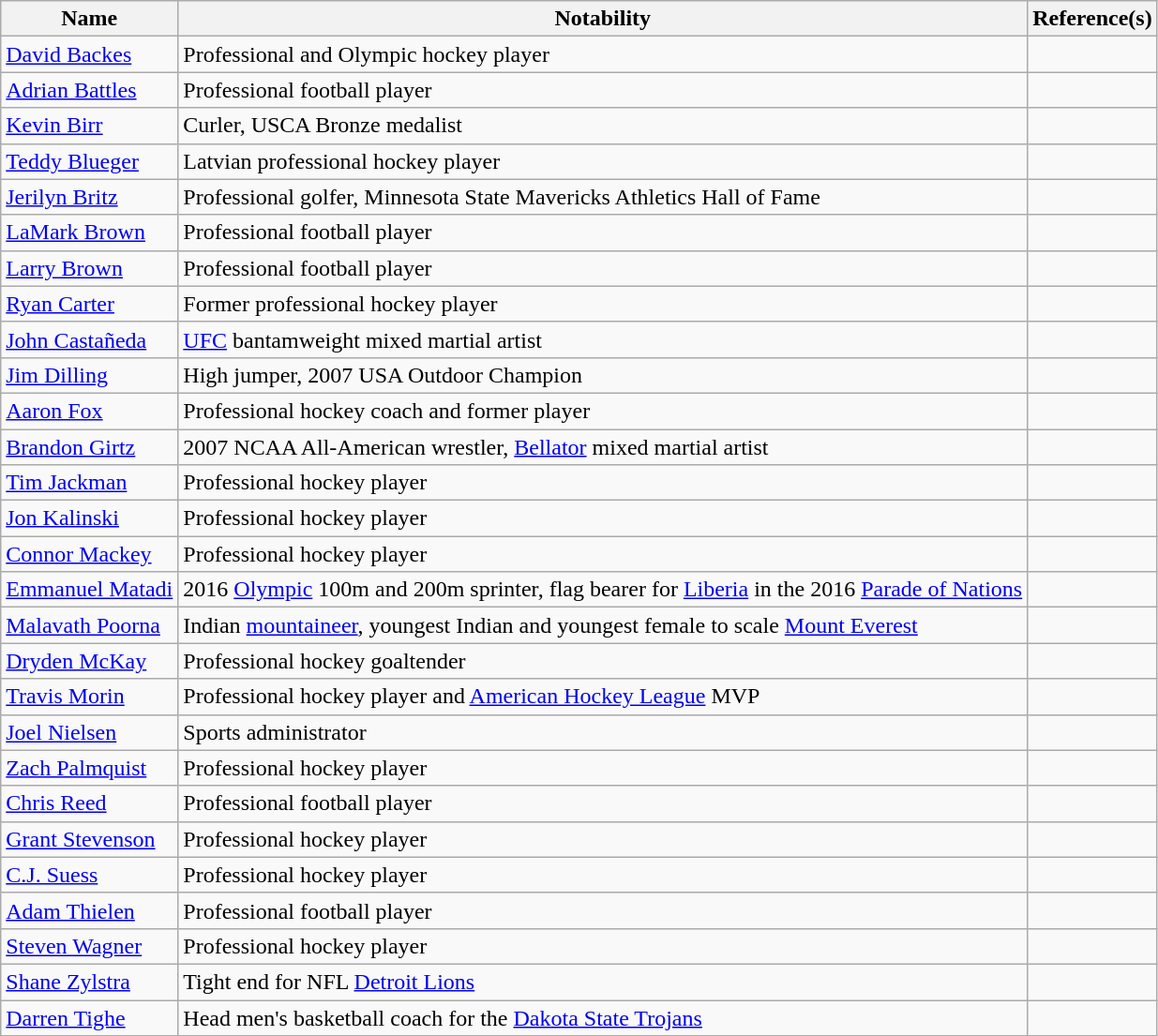<table class="wikitable">
<tr>
<th>Name</th>
<th>Notability</th>
<th>Reference(s)</th>
</tr>
<tr>
<td><a href='#'>David Backes</a></td>
<td>Professional and Olympic hockey player</td>
<td></td>
</tr>
<tr>
<td><a href='#'>Adrian Battles</a></td>
<td>Professional football player</td>
<td></td>
</tr>
<tr>
<td><a href='#'>Kevin Birr</a></td>
<td>Curler, USCA Bronze medalist</td>
<td></td>
</tr>
<tr>
<td><a href='#'>Teddy Blueger</a></td>
<td>Latvian professional hockey player</td>
<td></td>
</tr>
<tr>
<td><a href='#'>Jerilyn Britz</a></td>
<td>Professional golfer, Minnesota State Mavericks Athletics Hall of Fame</td>
<td></td>
</tr>
<tr>
<td><a href='#'>LaMark Brown</a></td>
<td>Professional football player</td>
<td></td>
</tr>
<tr>
<td><a href='#'>Larry Brown</a></td>
<td>Professional football player</td>
<td></td>
</tr>
<tr>
<td><a href='#'>Ryan Carter</a></td>
<td>Former professional hockey player</td>
</tr>
<tr>
<td><a href='#'>John Castañeda</a></td>
<td><a href='#'>UFC</a> bantamweight mixed martial artist</td>
<td></td>
</tr>
<tr>
<td><a href='#'>Jim Dilling</a></td>
<td>High jumper, 2007 USA Outdoor Champion</td>
<td></td>
</tr>
<tr>
<td><a href='#'>Aaron Fox</a></td>
<td>Professional hockey coach and former player</td>
<td></td>
</tr>
<tr>
<td><a href='#'>Brandon Girtz</a></td>
<td>2007 NCAA All-American wrestler, <a href='#'>Bellator</a> mixed martial artist</td>
<td></td>
</tr>
<tr>
<td><a href='#'>Tim Jackman</a></td>
<td>Professional hockey player</td>
<td></td>
</tr>
<tr>
<td><a href='#'>Jon Kalinski</a></td>
<td>Professional hockey player</td>
<td></td>
</tr>
<tr>
<td><a href='#'>Connor Mackey</a></td>
<td>Professional hockey player</td>
<td></td>
</tr>
<tr>
<td><a href='#'>Emmanuel Matadi</a></td>
<td>2016 <a href='#'>Olympic</a> 100m and 200m sprinter, flag bearer for <a href='#'>Liberia</a> in the 2016 <a href='#'>Parade of Nations</a></td>
<td></td>
</tr>
<tr>
<td><a href='#'>Malavath Poorna</a></td>
<td>Indian <a href='#'>mountaineer</a>, youngest Indian and youngest female to scale <a href='#'>Mount Everest</a></td>
<td></td>
</tr>
<tr>
<td><a href='#'>Dryden McKay</a></td>
<td>Professional hockey goaltender</td>
<td></td>
</tr>
<tr>
<td><a href='#'>Travis Morin</a></td>
<td>Professional hockey player and <a href='#'>American Hockey League</a> MVP</td>
<td></td>
</tr>
<tr>
<td><a href='#'>Joel Nielsen</a></td>
<td>Sports administrator</td>
<td></td>
</tr>
<tr>
<td><a href='#'>Zach Palmquist</a></td>
<td>Professional hockey player</td>
<td></td>
</tr>
<tr>
<td><a href='#'>Chris Reed</a></td>
<td>Professional football player</td>
<td></td>
</tr>
<tr>
<td><a href='#'>Grant Stevenson</a></td>
<td>Professional hockey player</td>
<td></td>
</tr>
<tr>
<td><a href='#'>C.J. Suess</a></td>
<td>Professional hockey player</td>
<td></td>
</tr>
<tr>
<td><a href='#'>Adam Thielen</a></td>
<td>Professional football player</td>
<td></td>
</tr>
<tr>
<td><a href='#'>Steven Wagner</a></td>
<td>Professional hockey player</td>
<td></td>
</tr>
<tr>
<td><a href='#'>Shane Zylstra</a></td>
<td>Tight end for NFL <a href='#'>Detroit Lions</a></td>
<td></td>
</tr>
<tr>
<td><a href='#'>Darren Tighe</a></td>
<td>Head men's basketball coach for the <a href='#'>Dakota State Trojans</a></td>
</tr>
</table>
